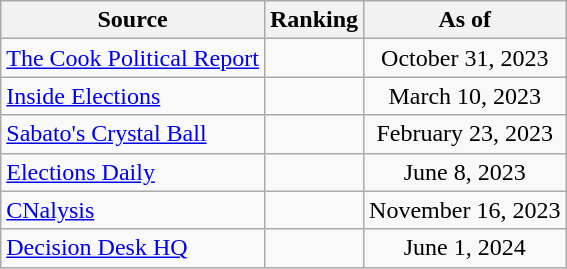<table class="wikitable" style="text-align:center">
<tr>
<th>Source</th>
<th>Ranking</th>
<th>As of</th>
</tr>
<tr>
<td align=left><a href='#'>The Cook Political Report</a></td>
<td></td>
<td>October 31, 2023</td>
</tr>
<tr>
<td align=left><a href='#'>Inside Elections</a></td>
<td></td>
<td>March 10, 2023</td>
</tr>
<tr>
<td align=left><a href='#'>Sabato's Crystal Ball</a></td>
<td></td>
<td>February 23, 2023</td>
</tr>
<tr>
<td align=left><a href='#'>Elections Daily</a></td>
<td></td>
<td>June 8, 2023</td>
</tr>
<tr>
<td align=left><a href='#'>CNalysis</a></td>
<td></td>
<td>November 16, 2023</td>
</tr>
<tr>
<td align=left><a href='#'>Decision Desk HQ</a></td>
<td></td>
<td>June 1, 2024</td>
</tr>
</table>
